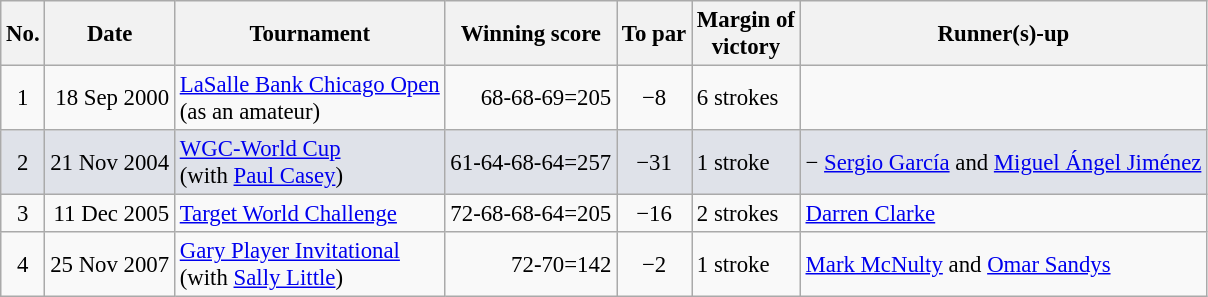<table class="wikitable" style="font-size:95%;">
<tr>
<th>No.</th>
<th>Date</th>
<th>Tournament</th>
<th>Winning score</th>
<th>To par</th>
<th>Margin of<br>victory</th>
<th>Runner(s)-up</th>
</tr>
<tr>
<td align=center>1</td>
<td align=right>18 Sep 2000</td>
<td><a href='#'>LaSalle Bank Chicago Open</a><br>(as an amateur)</td>
<td align=right>68-68-69=205</td>
<td align=center>−8</td>
<td>6 strokes</td>
<td></td>
</tr>
<tr style="background:#dfe2e9;">
<td align=center>2</td>
<td align=right>21 Nov 2004</td>
<td><a href='#'>WGC-World Cup</a><br>(with  <a href='#'>Paul Casey</a>)</td>
<td align=right>61-64-68-64=257</td>
<td align=center>−31</td>
<td>1 stroke</td>
<td> − <a href='#'>Sergio García</a> and <a href='#'>Miguel Ángel Jiménez</a></td>
</tr>
<tr>
<td align=center>3</td>
<td align=right>11 Dec 2005</td>
<td><a href='#'>Target World Challenge</a></td>
<td align=right>72-68-68-64=205</td>
<td align=center>−16</td>
<td>2 strokes</td>
<td> <a href='#'>Darren Clarke</a></td>
</tr>
<tr>
<td align=center>4</td>
<td align=right>25 Nov 2007</td>
<td><a href='#'>Gary Player Invitational</a><br>(with  <a href='#'>Sally Little</a>)</td>
<td align=right>72-70=142</td>
<td align=center>−2</td>
<td>1 stroke</td>
<td> <a href='#'>Mark McNulty</a> and  <a href='#'>Omar Sandys</a></td>
</tr>
</table>
